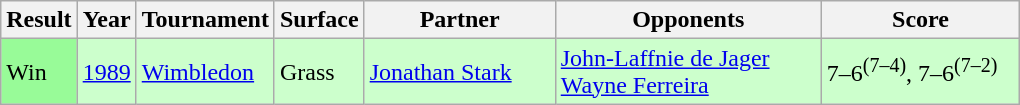<table class="sortable wikitable">
<tr>
<th style="width:25px;">Result</th>
<th style="width:5px;">Year</th>
<th style="width:70px;">Tournament</th>
<th style="width:35px;">Surface</th>
<th style="width:120px;">Partner</th>
<th style="width:170px;">Opponents</th>
<th style="width:125px;" class="unsortable">Score</th>
</tr>
<tr style="background:#ccffcc;">
<td style="background:#98fb98;">Win</td>
<td><a href='#'>1989</a></td>
<td><a href='#'>Wimbledon</a></td>
<td>Grass</td>
<td> <a href='#'>Jonathan Stark</a></td>
<td> <a href='#'>John-Laffnie de Jager</a> <br>  <a href='#'>Wayne Ferreira</a></td>
<td>7–6<sup>(7–4)</sup>, 7–6<sup>(7–2)</sup></td>
</tr>
</table>
